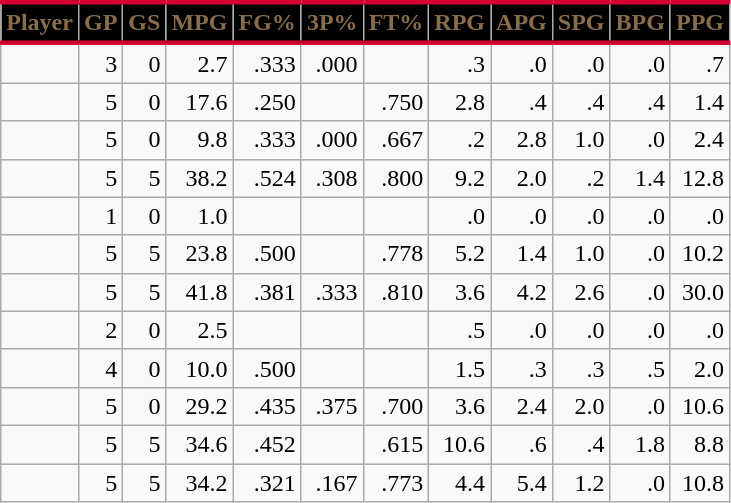<table class="wikitable sortable" style="text-align:right;">
<tr>
<th style="background:#010101; color:#896C4C; border-top:#D50032 3px solid; border-bottom:#D50032 3px solid;">Player</th>
<th style="background:#010101; color:#896C4C; border-top:#D50032 3px solid; border-bottom:#D50032 3px solid;">GP</th>
<th style="background:#010101; color:#896C4C; border-top:#D50032 3px solid; border-bottom:#D50032 3px solid;">GS</th>
<th style="background:#010101; color:#896C4C; border-top:#D50032 3px solid; border-bottom:#D50032 3px solid;">MPG</th>
<th style="background:#010101; color:#896C4C; border-top:#D50032 3px solid; border-bottom:#D50032 3px solid;">FG%</th>
<th style="background:#010101; color:#896C4C; border-top:#D50032 3px solid; border-bottom:#D50032 3px solid;">3P%</th>
<th style="background:#010101; color:#896C4C; border-top:#D50032 3px solid; border-bottom:#D50032 3px solid;">FT%</th>
<th style="background:#010101; color:#896C4C; border-top:#D50032 3px solid; border-bottom:#D50032 3px solid;">RPG</th>
<th style="background:#010101; color:#896C4C; border-top:#D50032 3px solid; border-bottom:#D50032 3px solid;">APG</th>
<th style="background:#010101; color:#896C4C; border-top:#D50032 3px solid; border-bottom:#D50032 3px solid;">SPG</th>
<th style="background:#010101; color:#896C4C; border-top:#D50032 3px solid; border-bottom:#D50032 3px solid;">BPG</th>
<th style="background:#010101; color:#896C4C; border-top:#D50032 3px solid; border-bottom:#D50032 3px solid;">PPG</th>
</tr>
<tr>
<td style="text-align:left;"></td>
<td>3</td>
<td>0</td>
<td>2.7</td>
<td>.333</td>
<td>.000</td>
<td></td>
<td>.3</td>
<td>.0</td>
<td>.0</td>
<td>.0</td>
<td>.7</td>
</tr>
<tr>
<td style="text-align:left;"></td>
<td>5</td>
<td>0</td>
<td>17.6</td>
<td>.250</td>
<td></td>
<td>.750</td>
<td>2.8</td>
<td>.4</td>
<td>.4</td>
<td>.4</td>
<td>1.4</td>
</tr>
<tr>
<td style="text-align:left;"></td>
<td>5</td>
<td>0</td>
<td>9.8</td>
<td>.333</td>
<td>.000</td>
<td>.667</td>
<td>.2</td>
<td>2.8</td>
<td>1.0</td>
<td>.0</td>
<td>2.4</td>
</tr>
<tr>
<td style="text-align:left;"></td>
<td>5</td>
<td>5</td>
<td>38.2</td>
<td>.524</td>
<td>.308</td>
<td>.800</td>
<td>9.2</td>
<td>2.0</td>
<td>.2</td>
<td>1.4</td>
<td>12.8</td>
</tr>
<tr>
<td style="text-align:left;"></td>
<td>1</td>
<td>0</td>
<td>1.0</td>
<td></td>
<td></td>
<td></td>
<td>.0</td>
<td>.0</td>
<td>.0</td>
<td>.0</td>
<td>.0</td>
</tr>
<tr>
<td style="text-align:left;"></td>
<td>5</td>
<td>5</td>
<td>23.8</td>
<td>.500</td>
<td></td>
<td>.778</td>
<td>5.2</td>
<td>1.4</td>
<td>1.0</td>
<td>.0</td>
<td>10.2</td>
</tr>
<tr>
<td style="text-align:left;"></td>
<td>5</td>
<td>5</td>
<td>41.8</td>
<td>.381</td>
<td>.333</td>
<td>.810</td>
<td>3.6</td>
<td>4.2</td>
<td>2.6</td>
<td>.0</td>
<td>30.0</td>
</tr>
<tr>
<td style="text-align:left;"></td>
<td>2</td>
<td>0</td>
<td>2.5</td>
<td></td>
<td></td>
<td></td>
<td>.5</td>
<td>.0</td>
<td>.0</td>
<td>.0</td>
<td>.0</td>
</tr>
<tr>
<td style="text-align:left;"></td>
<td>4</td>
<td>0</td>
<td>10.0</td>
<td>.500</td>
<td></td>
<td></td>
<td>1.5</td>
<td>.3</td>
<td>.3</td>
<td>.5</td>
<td>2.0</td>
</tr>
<tr>
<td style="text-align:left;"></td>
<td>5</td>
<td>0</td>
<td>29.2</td>
<td>.435</td>
<td>.375</td>
<td>.700</td>
<td>3.6</td>
<td>2.4</td>
<td>2.0</td>
<td>.0</td>
<td>10.6</td>
</tr>
<tr>
<td style="text-align:left;"></td>
<td>5</td>
<td>5</td>
<td>34.6</td>
<td>.452</td>
<td></td>
<td>.615</td>
<td>10.6</td>
<td>.6</td>
<td>.4</td>
<td>1.8</td>
<td>8.8</td>
</tr>
<tr>
<td style="text-align:left;"></td>
<td>5</td>
<td>5</td>
<td>34.2</td>
<td>.321</td>
<td>.167</td>
<td>.773</td>
<td>4.4</td>
<td>5.4</td>
<td>1.2</td>
<td>.0</td>
<td>10.8</td>
</tr>
</table>
